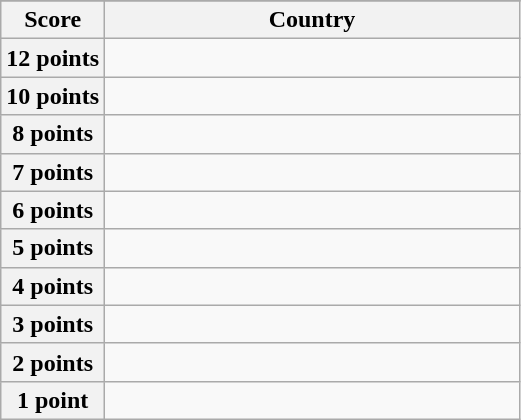<table class="wikitable">
<tr>
</tr>
<tr>
<th scope="col" width="20%">Score</th>
<th scope="col">Country</th>
</tr>
<tr>
<th scope="row">12 points</th>
<td></td>
</tr>
<tr>
<th scope="row">10 points</th>
<td></td>
</tr>
<tr>
<th scope="row">8 points</th>
<td></td>
</tr>
<tr>
<th scope="row">7 points</th>
<td></td>
</tr>
<tr>
<th scope="row">6 points</th>
<td></td>
</tr>
<tr>
<th scope="row">5 points</th>
<td></td>
</tr>
<tr>
<th scope="row">4 points</th>
<td></td>
</tr>
<tr>
<th scope="row">3 points</th>
<td></td>
</tr>
<tr>
<th scope="row">2 points</th>
<td></td>
</tr>
<tr>
<th scope="row">1 point</th>
<td></td>
</tr>
</table>
